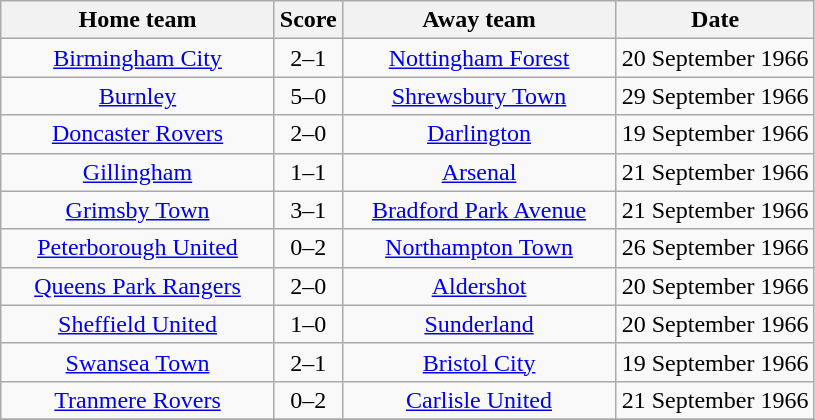<table class="wikitable" style="text-align:center;">
<tr>
<th width=175>Home team</th>
<th width=20>Score</th>
<th width=175>Away team</th>
<th width=125>Date</th>
</tr>
<tr>
<td><a href='#'>Birmingham City</a></td>
<td>2–1</td>
<td><a href='#'>Nottingham Forest</a></td>
<td>20 September 1966</td>
</tr>
<tr>
<td><a href='#'>Burnley</a></td>
<td>5–0</td>
<td><a href='#'>Shrewsbury Town</a></td>
<td>29 September 1966</td>
</tr>
<tr>
<td><a href='#'>Doncaster Rovers</a></td>
<td>2–0</td>
<td><a href='#'>Darlington</a></td>
<td>19 September 1966</td>
</tr>
<tr>
<td><a href='#'>Gillingham</a></td>
<td>1–1</td>
<td><a href='#'>Arsenal</a></td>
<td>21 September 1966</td>
</tr>
<tr>
<td><a href='#'>Grimsby Town</a></td>
<td>3–1</td>
<td><a href='#'>Bradford Park Avenue</a></td>
<td>21 September 1966</td>
</tr>
<tr>
<td><a href='#'>Peterborough United</a></td>
<td>0–2</td>
<td><a href='#'>Northampton Town</a></td>
<td>26 September 1966</td>
</tr>
<tr>
<td><a href='#'>Queens Park Rangers</a></td>
<td>2–0</td>
<td><a href='#'>Aldershot</a></td>
<td>20 September 1966</td>
</tr>
<tr>
<td><a href='#'>Sheffield United</a></td>
<td>1–0</td>
<td><a href='#'>Sunderland</a></td>
<td>20 September 1966</td>
</tr>
<tr>
<td><a href='#'>Swansea Town</a></td>
<td>2–1</td>
<td><a href='#'>Bristol City</a></td>
<td>19 September 1966</td>
</tr>
<tr>
<td><a href='#'>Tranmere Rovers</a></td>
<td>0–2</td>
<td><a href='#'>Carlisle United</a></td>
<td>21 September 1966</td>
</tr>
<tr>
</tr>
</table>
